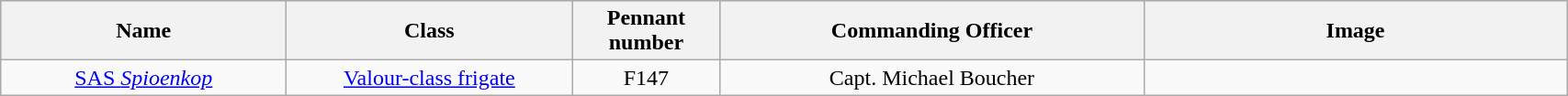<table class="wikitable" style="text-align:center">
<tr style="background:#cccccc">
<th scope="col" style="width: 200px;">Name</th>
<th scope="col" style="width: 200px;">Class</th>
<th scope="col" style="width: 100px;">Pennant number</th>
<th scope="col" style="width: 300px;">Commanding Officer</th>
<th scope="col" style="width: 300px;">Image</th>
</tr>
<tr>
<td><a href='#'>SAS <em>Spioenkop</em></a></td>
<td><a href='#'>Valour-class frigate</a></td>
<td>F147</td>
<td>Capt. Michael Boucher</td>
<td></td>
</tr>
</table>
